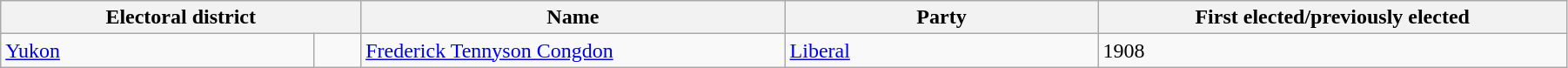<table class="wikitable" width=95%>
<tr>
<th colspan=2 width=23%>Electoral district</th>
<th>Name</th>
<th width=20%>Party</th>
<th>First elected/previously elected</th>
</tr>
<tr>
<td width=20%><a href='#'>Yukon</a></td>
<td></td>
<td><a href='#'>Frederick Tennyson Congdon</a></td>
<td><a href='#'>Liberal</a></td>
<td>1908</td>
</tr>
</table>
